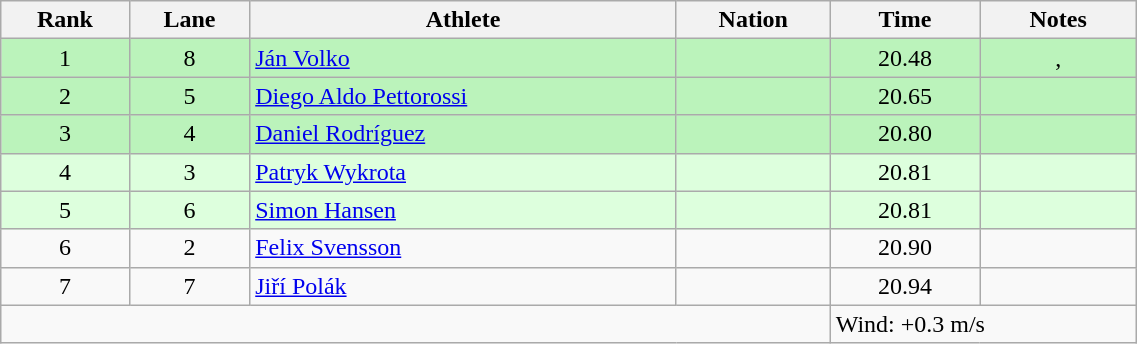<table class="wikitable sortable" style="text-align:center;width: 60%;">
<tr>
<th scope="col">Rank</th>
<th scope="col">Lane</th>
<th scope="col">Athlete</th>
<th scope="col">Nation</th>
<th scope="col">Time</th>
<th scope="col">Notes</th>
</tr>
<tr bgcolor=bbf3bb>
<td>1</td>
<td>8</td>
<td align=left><a href='#'>Ján Volko</a></td>
<td align=left></td>
<td>20.48</td>
<td>, </td>
</tr>
<tr bgcolor=bbf3bb>
<td>2</td>
<td>5</td>
<td align=left><a href='#'>Diego Aldo Pettorossi</a></td>
<td align=left></td>
<td>20.65</td>
<td></td>
</tr>
<tr bgcolor=bbf3bb>
<td>3</td>
<td>4</td>
<td align=left><a href='#'>Daniel Rodríguez</a></td>
<td align=left></td>
<td>20.80</td>
<td></td>
</tr>
<tr bgcolor=ddffdd>
<td>4</td>
<td>3</td>
<td align=left><a href='#'>Patryk Wykrota</a></td>
<td align=left></td>
<td>20.81</td>
<td></td>
</tr>
<tr bgcolor=ddffdd>
<td>5</td>
<td>6</td>
<td align=left><a href='#'>Simon Hansen</a></td>
<td align=left></td>
<td>20.81</td>
<td></td>
</tr>
<tr>
<td>6</td>
<td>2</td>
<td align=left><a href='#'>Felix Svensson</a></td>
<td align=left></td>
<td>20.90</td>
<td></td>
</tr>
<tr>
<td>7</td>
<td>7</td>
<td align=left><a href='#'>Jiří Polák</a></td>
<td align=left></td>
<td>20.94</td>
<td></td>
</tr>
<tr class="sortbottom">
<td colspan="4"></td>
<td colspan="2" style="text-align:left;">Wind: +0.3 m/s</td>
</tr>
</table>
